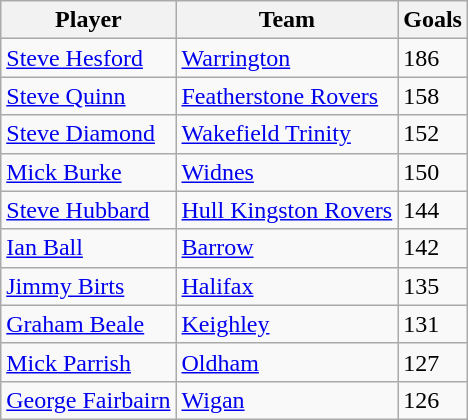<table class="wikitable" style="text-align:centre;">
<tr>
<th>Player</th>
<th>Team</th>
<th>Goals</th>
</tr>
<tr>
<td><a href='#'>Steve Hesford</a></td>
<td><a href='#'>Warrington</a></td>
<td>186</td>
</tr>
<tr>
<td><a href='#'>Steve Quinn</a></td>
<td><a href='#'>Featherstone Rovers</a></td>
<td>158</td>
</tr>
<tr>
<td><a href='#'>Steve Diamond</a></td>
<td><a href='#'>Wakefield Trinity</a></td>
<td>152</td>
</tr>
<tr>
<td><a href='#'>Mick Burke</a></td>
<td><a href='#'>Widnes</a></td>
<td>150</td>
</tr>
<tr>
<td><a href='#'>Steve Hubbard</a></td>
<td><a href='#'>Hull Kingston Rovers</a></td>
<td>144</td>
</tr>
<tr>
<td><a href='#'>Ian Ball</a></td>
<td><a href='#'>Barrow</a></td>
<td>142</td>
</tr>
<tr>
<td><a href='#'>Jimmy Birts</a></td>
<td><a href='#'>Halifax</a></td>
<td>135</td>
</tr>
<tr>
<td><a href='#'>Graham Beale</a></td>
<td><a href='#'>Keighley</a></td>
<td>131</td>
</tr>
<tr>
<td><a href='#'>Mick Parrish</a></td>
<td><a href='#'>Oldham</a></td>
<td>127</td>
</tr>
<tr>
<td><a href='#'>George Fairbairn</a></td>
<td><a href='#'>Wigan</a></td>
<td>126</td>
</tr>
</table>
